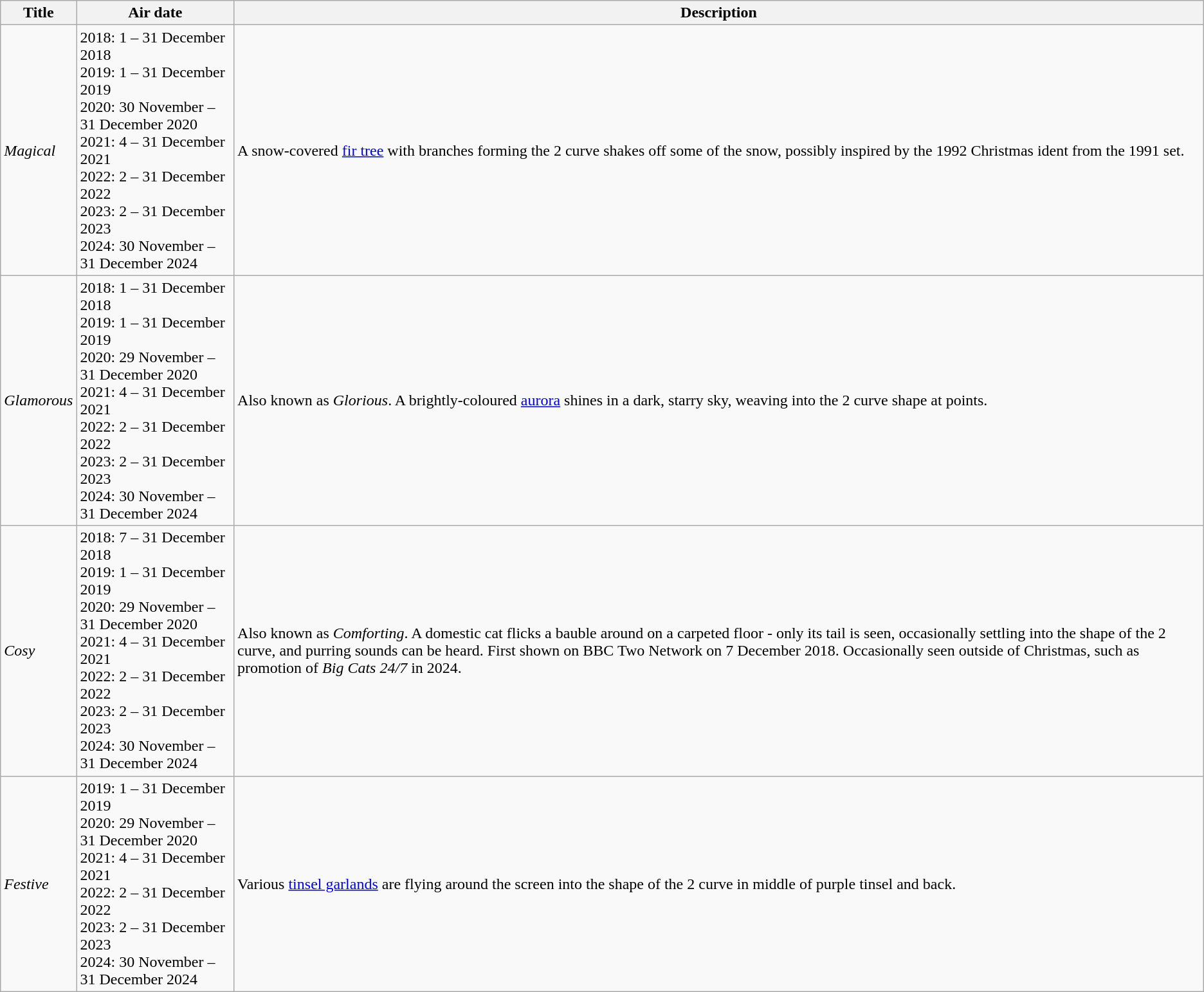<table class="wikitable">
<tr>
<th>Title</th>
<th>Air date</th>
<th>Description</th>
</tr>
<tr>
<td><em>Magical</em></td>
<td>2018: 1 – 31 December 2018<br>2019: 1 – 31 December 2019<br>2020: 30 November – 31 December 2020<br>2021: 4 – 31 December 2021<br>2022: 2 – 31 December 2022<br>2023: 2 – 31 December 2023<br>2024: 30 November – 31 December 2024</td>
<td>A snow-covered <a href='#'>fir tree</a> with branches forming the 2 curve shakes off some of the snow, possibly inspired by the 1992 Christmas ident from the 1991 set.</td>
</tr>
<tr>
<td><em>Glamorous</em></td>
<td>2018: 1 – 31 December 2018<br>2019: 1 – 31 December 2019<br>2020: 29 November – 31 December 2020<br>2021: 4 – 31 December 2021<br>2022: 2 – 31 December 2022<br>2023: 2 – 31 December 2023<br>2024: 30 November – 31 December 2024</td>
<td>Also known as <em>Glorious</em>. A brightly-coloured <a href='#'>aurora</a> shines in a dark, starry sky, weaving into the 2 curve shape at points.</td>
</tr>
<tr>
<td><em>Cosy</em></td>
<td>2018: 7 – 31 December 2018<br>2019: 1 – 31 December 2019<br>2020: 29 November – 31 December 2020<br>2021: 4 – 31 December 2021<br>2022: 2 – 31 December 2022<br>2023: 2 – 31 December 2023<br>2024: 30 November – 31 December 2024</td>
<td>Also known as <em>Comforting</em>. A domestic cat flicks a bauble around on a carpeted floor - only its tail is seen, occasionally settling into the shape of the 2 curve, and purring sounds can be heard. First shown on BBC Two Network on 7 December 2018. Occasionally seen outside of Christmas, such as promotion of <em>Big Cats 24/7</em> in 2024.</td>
</tr>
<tr>
<td><em>Festive</em></td>
<td>2019: 1 – 31 December 2019<br>2020: 29 November – 31 December 2020<br>2021: 4 – 31 December 2021<br>2022: 2 – 31 December 2022<br>2023: 2 – 31 December 2023<br>2024: 30 November – 31 December 2024</td>
<td>Various <a href='#'>tinsel garlands</a> are flying around the screen into the shape of the 2 curve in middle of purple tinsel and back.</td>
</tr>
</table>
